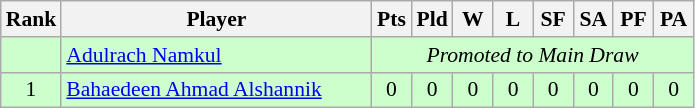<table class=wikitable style="text-align:center; font-size:90%">
<tr>
<th width="20">Rank</th>
<th width="200">Player</th>
<th width="20">Pts</th>
<th width="20">Pld</th>
<th width="20">W</th>
<th width="20">L</th>
<th width="20">SF</th>
<th width="20">SA</th>
<th width="20">PF</th>
<th width="20">PA</th>
</tr>
<tr bgcolor="#ccffcc">
<td></td>
<td style="text-align:left"> <a href='#'>Adulrach Namkul</a></td>
<td bgcolor="#ccffcc" colspan="8"><em>Promoted to Main Draw</em></td>
</tr>
<tr bgcolor="#ccffcc">
<td>1</td>
<td style="text-align:left"> <a href='#'>Bahaedeen Ahmad Alshannik</a></td>
<td>0</td>
<td>0</td>
<td>0</td>
<td>0</td>
<td>0</td>
<td>0</td>
<td>0</td>
<td>0</td>
</tr>
</table>
